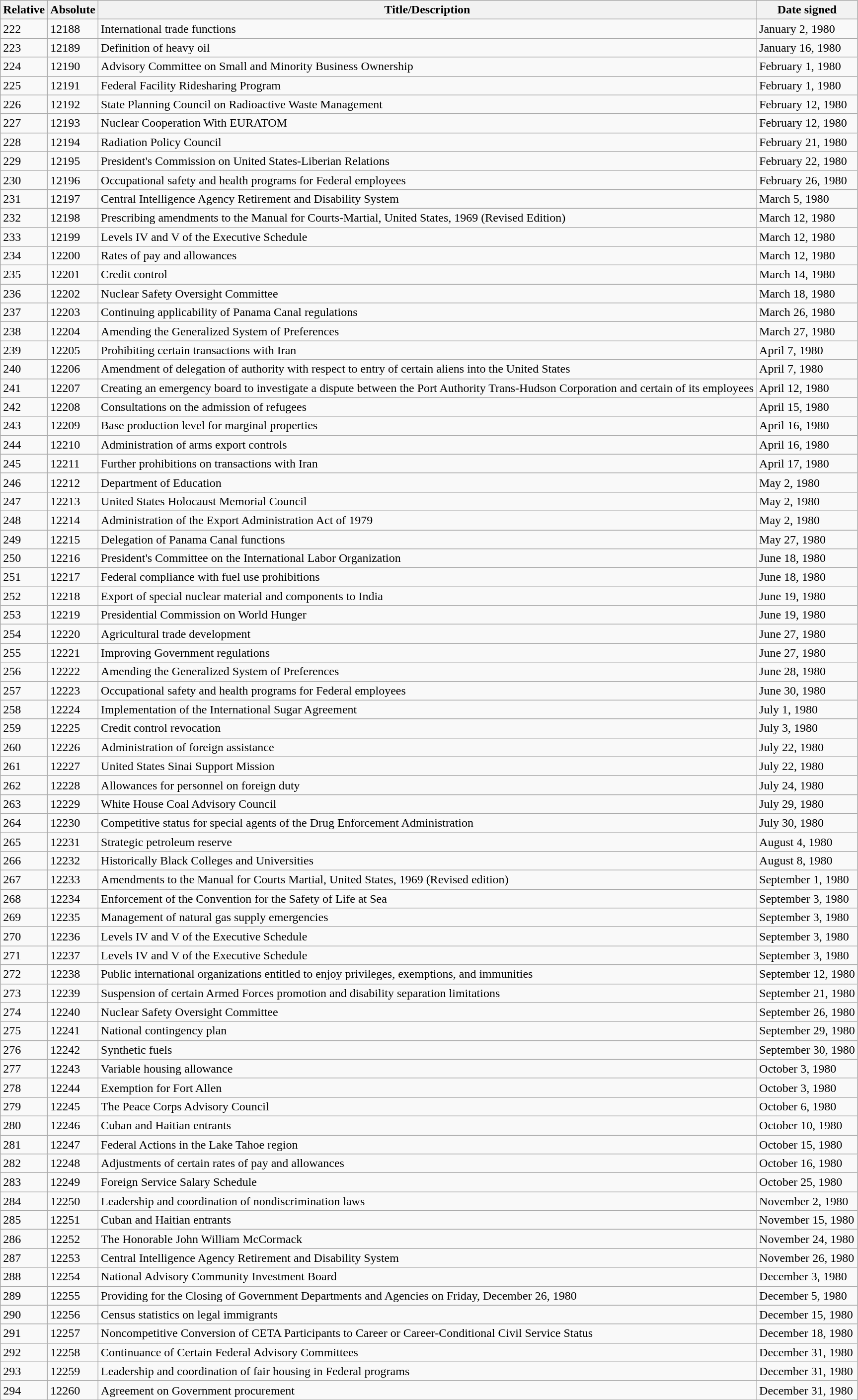<table class="wikitable">
<tr>
<th>Relative </th>
<th>Absolute </th>
<th>Title/Description</th>
<th>Date signed</th>
</tr>
<tr>
<td>222</td>
<td>12188</td>
<td>International trade functions</td>
<td>January 2, 1980</td>
</tr>
<tr>
<td>223</td>
<td>12189</td>
<td>Definition of heavy oil</td>
<td>January 16, 1980</td>
</tr>
<tr>
<td>224</td>
<td>12190</td>
<td>Advisory Committee on Small and Minority Business Ownership</td>
<td>February 1, 1980</td>
</tr>
<tr>
<td>225</td>
<td>12191</td>
<td>Federal Facility Ridesharing Program</td>
<td>February 1, 1980</td>
</tr>
<tr>
<td>226</td>
<td>12192</td>
<td>State Planning Council on Radioactive Waste Management</td>
<td>February 12, 1980</td>
</tr>
<tr>
<td>227</td>
<td>12193</td>
<td>Nuclear Cooperation With EURATOM</td>
<td>February 12, 1980</td>
</tr>
<tr>
<td>228</td>
<td>12194</td>
<td>Radiation Policy Council</td>
<td>February 21, 1980</td>
</tr>
<tr>
<td>229</td>
<td>12195</td>
<td>President's Commission on United States-Liberian Relations</td>
<td>February 22, 1980</td>
</tr>
<tr>
<td>230</td>
<td>12196</td>
<td>Occupational safety and health programs for Federal employees</td>
<td>February 26, 1980</td>
</tr>
<tr>
<td>231</td>
<td>12197</td>
<td>Central Intelligence Agency Retirement and Disability System</td>
<td>March 5, 1980</td>
</tr>
<tr>
<td>232</td>
<td>12198</td>
<td>Prescribing amendments to the Manual for Courts-Martial, United States, 1969 (Revised Edition)</td>
<td>March 12, 1980</td>
</tr>
<tr>
<td>233</td>
<td>12199</td>
<td>Levels IV and V of the Executive Schedule</td>
<td>March 12, 1980</td>
</tr>
<tr>
<td>234</td>
<td>12200</td>
<td>Rates of pay and allowances</td>
<td>March 12, 1980</td>
</tr>
<tr>
<td>235</td>
<td>12201</td>
<td>Credit control</td>
<td>March 14, 1980</td>
</tr>
<tr>
<td>236</td>
<td>12202</td>
<td>Nuclear Safety Oversight Committee</td>
<td>March 18, 1980</td>
</tr>
<tr>
<td>237</td>
<td>12203</td>
<td>Continuing applicability of Panama Canal regulations</td>
<td>March 26, 1980</td>
</tr>
<tr>
<td>238</td>
<td>12204</td>
<td>Amending the Generalized System of Preferences</td>
<td>March 27, 1980</td>
</tr>
<tr>
<td>239</td>
<td>12205</td>
<td>Prohibiting certain transactions with Iran</td>
<td>April 7, 1980</td>
</tr>
<tr>
<td>240</td>
<td>12206</td>
<td>Amendment of delegation of authority with respect to entry of certain aliens into the United States</td>
<td>April 7, 1980</td>
</tr>
<tr>
<td>241</td>
<td>12207</td>
<td>Creating an emergency board to investigate a dispute between the Port Authority Trans-Hudson Corporation and certain of its employees</td>
<td>April 12, 1980</td>
</tr>
<tr>
<td>242</td>
<td>12208</td>
<td>Consultations on the admission of refugees</td>
<td>April 15, 1980</td>
</tr>
<tr>
<td>243</td>
<td>12209</td>
<td>Base production level for marginal properties</td>
<td>April 16, 1980</td>
</tr>
<tr>
<td>244</td>
<td>12210</td>
<td>Administration of arms export controls</td>
<td>April 16, 1980</td>
</tr>
<tr>
<td>245</td>
<td>12211</td>
<td>Further prohibitions on transactions with Iran</td>
<td>April 17, 1980</td>
</tr>
<tr>
<td>246</td>
<td>12212</td>
<td>Department of Education</td>
<td>May 2, 1980</td>
</tr>
<tr>
<td>247</td>
<td>12213</td>
<td>United States Holocaust Memorial Council</td>
<td>May 2, 1980</td>
</tr>
<tr>
<td>248</td>
<td>12214</td>
<td>Administration of the Export Administration Act of 1979</td>
<td>May 2, 1980</td>
</tr>
<tr>
<td>249</td>
<td>12215</td>
<td>Delegation of Panama Canal functions</td>
<td>May 27, 1980</td>
</tr>
<tr>
<td>250</td>
<td>12216</td>
<td>President's Committee on the International Labor Organization</td>
<td>June 18, 1980</td>
</tr>
<tr>
<td>251</td>
<td>12217</td>
<td>Federal compliance with fuel use prohibitions</td>
<td>June 18, 1980</td>
</tr>
<tr>
<td>252</td>
<td>12218</td>
<td>Export of special nuclear material and components to India</td>
<td>June 19, 1980</td>
</tr>
<tr>
<td>253</td>
<td>12219</td>
<td>Presidential Commission on World Hunger</td>
<td>June 19, 1980</td>
</tr>
<tr>
<td>254</td>
<td>12220</td>
<td>Agricultural trade development</td>
<td>June 27, 1980</td>
</tr>
<tr>
<td>255</td>
<td>12221</td>
<td>Improving Government regulations</td>
<td>June 27, 1980</td>
</tr>
<tr>
<td>256</td>
<td>12222</td>
<td>Amending the Generalized System of Preferences</td>
<td>June 28, 1980</td>
</tr>
<tr>
<td>257</td>
<td>12223</td>
<td>Occupational safety and health programs for Federal employees</td>
<td>June 30, 1980</td>
</tr>
<tr>
<td>258</td>
<td>12224</td>
<td>Implementation of the International Sugar Agreement</td>
<td>July 1, 1980</td>
</tr>
<tr>
<td>259</td>
<td>12225</td>
<td>Credit control revocation</td>
<td>July 3, 1980</td>
</tr>
<tr>
<td>260</td>
<td>12226</td>
<td>Administration of foreign assistance</td>
<td>July 22, 1980</td>
</tr>
<tr>
<td>261</td>
<td>12227</td>
<td>United States Sinai Support Mission</td>
<td>July 22, 1980</td>
</tr>
<tr>
<td>262</td>
<td>12228</td>
<td>Allowances for personnel on foreign duty</td>
<td>July 24, 1980</td>
</tr>
<tr>
<td>263</td>
<td>12229</td>
<td>White House Coal Advisory Council</td>
<td>July 29, 1980</td>
</tr>
<tr>
<td>264</td>
<td>12230</td>
<td>Competitive status for special agents of the Drug Enforcement Administration</td>
<td>July 30, 1980</td>
</tr>
<tr>
<td>265</td>
<td>12231</td>
<td>Strategic petroleum reserve</td>
<td>August 4, 1980</td>
</tr>
<tr>
<td>266</td>
<td>12232</td>
<td>Historically Black Colleges and Universities</td>
<td>August 8, 1980</td>
</tr>
<tr>
<td>267</td>
<td>12233</td>
<td>Amendments to the Manual for Courts Martial, United States, 1969 (Revised edition)</td>
<td>September 1, 1980</td>
</tr>
<tr>
<td>268</td>
<td>12234</td>
<td>Enforcement of the Convention for the Safety of Life at Sea</td>
<td>September 3, 1980</td>
</tr>
<tr>
<td>269</td>
<td>12235</td>
<td>Management of natural gas supply emergencies</td>
<td>September 3, 1980</td>
</tr>
<tr>
<td>270</td>
<td>12236</td>
<td>Levels IV and V of the Executive Schedule</td>
<td>September 3, 1980</td>
</tr>
<tr>
<td>271</td>
<td>12237</td>
<td>Levels IV and V of the Executive Schedule</td>
<td>September 3, 1980</td>
</tr>
<tr>
<td>272</td>
<td>12238</td>
<td>Public international organizations entitled to enjoy privileges, exemptions, and immunities</td>
<td>September 12, 1980</td>
</tr>
<tr>
<td>273</td>
<td>12239</td>
<td>Suspension of certain Armed Forces promotion and disability separation limitations</td>
<td>September 21, 1980</td>
</tr>
<tr>
<td>274</td>
<td>12240</td>
<td>Nuclear Safety Oversight Committee</td>
<td>September 26, 1980</td>
</tr>
<tr>
<td>275</td>
<td>12241</td>
<td>National contingency plan</td>
<td>September 29, 1980</td>
</tr>
<tr>
<td>276</td>
<td>12242</td>
<td>Synthetic fuels</td>
<td>September 30, 1980</td>
</tr>
<tr>
<td>277</td>
<td>12243</td>
<td>Variable housing allowance</td>
<td>October 3, 1980</td>
</tr>
<tr>
<td>278</td>
<td>12244</td>
<td>Exemption for Fort Allen</td>
<td>October 3, 1980</td>
</tr>
<tr>
<td>279</td>
<td>12245</td>
<td>The Peace Corps Advisory Council</td>
<td>October 6, 1980</td>
</tr>
<tr>
<td>280</td>
<td>12246</td>
<td>Cuban and Haitian entrants</td>
<td>October 10, 1980</td>
</tr>
<tr>
<td>281</td>
<td>12247</td>
<td>Federal Actions in the Lake Tahoe region</td>
<td>October 15, 1980</td>
</tr>
<tr>
<td>282</td>
<td>12248</td>
<td>Adjustments of certain rates of pay and allowances</td>
<td>October 16, 1980</td>
</tr>
<tr>
<td>283</td>
<td>12249</td>
<td>Foreign Service Salary Schedule</td>
<td>October 25, 1980</td>
</tr>
<tr>
<td>284</td>
<td>12250</td>
<td>Leadership and coordination of nondiscrimination laws</td>
<td>November 2, 1980</td>
</tr>
<tr>
<td>285</td>
<td>12251</td>
<td>Cuban and Haitian entrants</td>
<td>November 15, 1980</td>
</tr>
<tr>
<td>286</td>
<td>12252</td>
<td>The Honorable John William McCormack</td>
<td>November 24, 1980</td>
</tr>
<tr>
<td>287</td>
<td>12253</td>
<td>Central Intelligence Agency Retirement and Disability System</td>
<td>November 26, 1980</td>
</tr>
<tr>
<td>288</td>
<td>12254</td>
<td>National Advisory Community Investment Board</td>
<td>December 3, 1980</td>
</tr>
<tr>
<td>289</td>
<td>12255</td>
<td>Providing for the Closing of Government Departments and Agencies on Friday, December 26, 1980</td>
<td>December 5, 1980</td>
</tr>
<tr>
<td>290</td>
<td>12256</td>
<td>Census statistics on legal immigrants</td>
<td>December 15, 1980</td>
</tr>
<tr>
<td>291</td>
<td>12257</td>
<td>Noncompetitive Conversion of CETA Participants to Career or Career-Conditional Civil Service Status</td>
<td>December 18, 1980</td>
</tr>
<tr>
<td>292</td>
<td>12258</td>
<td>Continuance of Certain Federal Advisory Committees</td>
<td>December 31, 1980</td>
</tr>
<tr>
<td>293</td>
<td>12259</td>
<td>Leadership and coordination of fair housing in Federal programs</td>
<td>December 31, 1980</td>
</tr>
<tr>
<td>294</td>
<td>12260</td>
<td>Agreement on Government procurement</td>
<td>December 31, 1980</td>
</tr>
</table>
